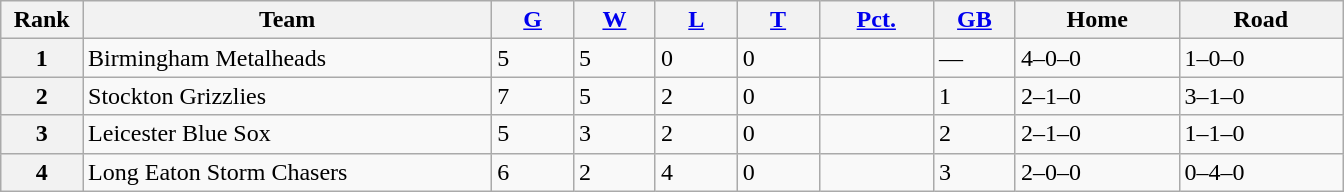<table class="wikitable">
<tr>
<th scope="col" width="5%">Rank</th>
<th scope="col" width="25%">Team</th>
<th scope="col" width="5%"><a href='#'>G</a></th>
<th scope="col" width="5%"><a href='#'>W</a></th>
<th scope="col" width="5%"><a href='#'>L</a></th>
<th scope="col" width="5%"><a href='#'>T</a></th>
<th scope="col" width="7%"><a href='#'>Pct.</a></th>
<th scope="col" width="5%"><a href='#'>GB</a></th>
<th scope="col" width="10%">Home</th>
<th scope="col" width="10%">Road</th>
</tr>
<tr>
<th>1</th>
<td style="text-align:left;">Birmingham Metalheads</td>
<td>5</td>
<td>5</td>
<td>0</td>
<td>0</td>
<td></td>
<td>—</td>
<td>4–0–0</td>
<td>1–0–0</td>
</tr>
<tr>
<th>2</th>
<td style="text-align:left;">Stockton Grizzlies</td>
<td>7</td>
<td>5</td>
<td>2</td>
<td>0</td>
<td></td>
<td>1</td>
<td>2–1–0</td>
<td>3–1–0</td>
</tr>
<tr>
<th>3</th>
<td style="text-align:left;">Leicester Blue Sox</td>
<td>5</td>
<td>3</td>
<td>2</td>
<td>0</td>
<td></td>
<td>2</td>
<td>2–1–0</td>
<td>1–1–0</td>
</tr>
<tr>
<th>4</th>
<td style="text-align:left;">Long Eaton Storm Chasers</td>
<td>6</td>
<td>2</td>
<td>4</td>
<td>0</td>
<td></td>
<td>3</td>
<td>2–0–0</td>
<td>0–4–0</td>
</tr>
</table>
